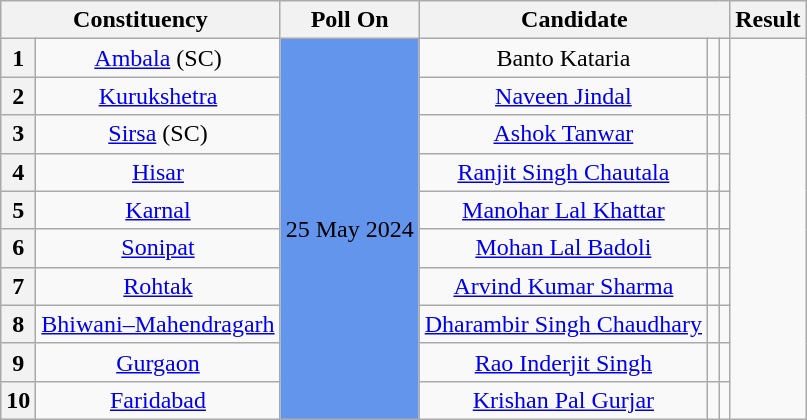<table class="wikitable sortable" style="text-align:center;">
<tr>
<th colspan="2">Constituency</th>
<th>Poll On</th>
<th colspan="3">Candidate</th>
<th>Result</th>
</tr>
<tr>
<th>1</th>
<td><a href='#'>Ambala</a> (SC)</td>
<td rowspan="10" bgcolor=#6495ED>25 May 2024</td>
<td>Banto Kataria</td>
<td></td>
<td></td>
</tr>
<tr>
<th>2</th>
<td><a href='#'>Kurukshetra</a></td>
<td><a href='#'>Naveen Jindal</a></td>
<td></td>
<td></td>
</tr>
<tr>
<th>3</th>
<td><a href='#'>Sirsa</a> (SC)</td>
<td><a href='#'>Ashok Tanwar</a></td>
<td></td>
<td></td>
</tr>
<tr>
<th>4</th>
<td><a href='#'>Hisar</a></td>
<td><a href='#'>Ranjit Singh Chautala</a></td>
<td></td>
<td></td>
</tr>
<tr>
<th>5</th>
<td><a href='#'>Karnal</a></td>
<td><a href='#'>Manohar Lal Khattar</a></td>
<td></td>
<td></td>
</tr>
<tr>
<th>6</th>
<td><a href='#'>Sonipat</a></td>
<td><a href='#'>Mohan Lal Badoli</a></td>
<td></td>
<td></td>
</tr>
<tr>
<th>7</th>
<td><a href='#'>Rohtak</a></td>
<td><a href='#'>Arvind Kumar Sharma</a></td>
<td></td>
<td></td>
</tr>
<tr>
<th>8</th>
<td><a href='#'>Bhiwani–Mahendragarh</a></td>
<td><a href='#'>Dharambir Singh Chaudhary</a></td>
<td></td>
<td></td>
</tr>
<tr>
<th>9</th>
<td><a href='#'>Gurgaon</a></td>
<td><a href='#'>Rao Inderjit Singh</a></td>
<td></td>
<td></td>
</tr>
<tr>
<th>10</th>
<td><a href='#'>Faridabad</a></td>
<td><a href='#'>Krishan Pal Gurjar</a></td>
<td></td>
<td></td>
</tr>
</table>
